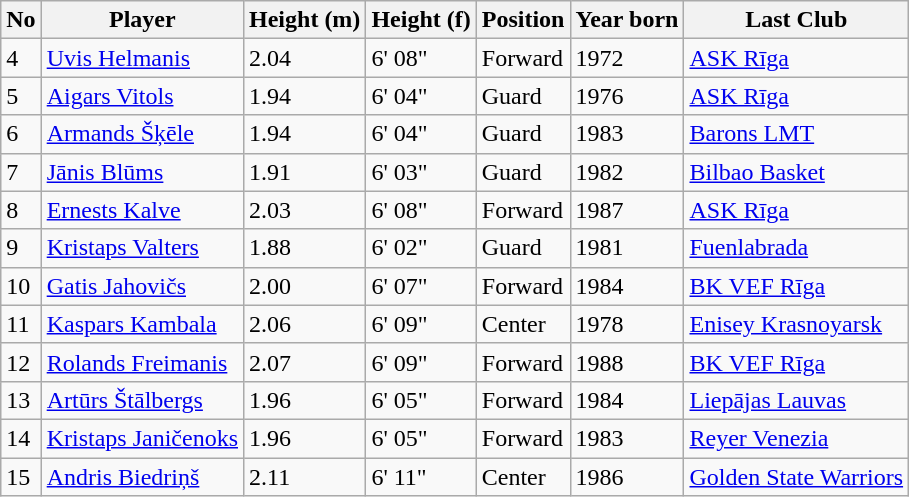<table class="wikitable sortable">
<tr>
<th>No</th>
<th>Player</th>
<th>Height (m)</th>
<th>Height (f)</th>
<th>Position</th>
<th>Year born</th>
<th>Last Club</th>
</tr>
<tr>
<td>4</td>
<td><a href='#'>Uvis Helmanis</a></td>
<td>2.04</td>
<td>6' 08"</td>
<td>Forward</td>
<td>1972</td>
<td> <a href='#'>ASK Rīga</a></td>
</tr>
<tr>
<td>5</td>
<td><a href='#'>Aigars Vitols</a></td>
<td>1.94</td>
<td>6' 04"</td>
<td>Guard</td>
<td>1976</td>
<td> <a href='#'>ASK Rīga</a></td>
</tr>
<tr>
<td>6</td>
<td><a href='#'>Armands Šķēle</a></td>
<td>1.94</td>
<td>6' 04"</td>
<td>Guard</td>
<td>1983</td>
<td> <a href='#'>Barons LMT</a></td>
</tr>
<tr>
<td>7</td>
<td><a href='#'>Jānis Blūms</a></td>
<td>1.91</td>
<td>6' 03"</td>
<td>Guard</td>
<td>1982</td>
<td> <a href='#'>Bilbao Basket</a></td>
</tr>
<tr>
<td>8</td>
<td><a href='#'>Ernests Kalve</a></td>
<td>2.03</td>
<td>6' 08"</td>
<td>Forward</td>
<td>1987</td>
<td> <a href='#'>ASK Rīga</a></td>
</tr>
<tr>
<td>9</td>
<td><a href='#'>Kristaps Valters</a></td>
<td>1.88</td>
<td>6' 02"</td>
<td>Guard</td>
<td>1981</td>
<td> <a href='#'>Fuenlabrada</a></td>
</tr>
<tr>
<td>10</td>
<td><a href='#'>Gatis Jahovičs</a></td>
<td>2.00</td>
<td>6' 07"</td>
<td>Forward</td>
<td>1984</td>
<td> <a href='#'>BK VEF Rīga</a></td>
</tr>
<tr>
<td>11</td>
<td><a href='#'>Kaspars Kambala</a></td>
<td>2.06</td>
<td>6' 09"</td>
<td>Center</td>
<td>1978</td>
<td> <a href='#'>Enisey Krasnoyarsk</a></td>
</tr>
<tr>
<td>12</td>
<td><a href='#'>Rolands Freimanis</a></td>
<td>2.07</td>
<td>6' 09"</td>
<td>Forward</td>
<td>1988</td>
<td> <a href='#'>BK VEF Rīga</a></td>
</tr>
<tr>
<td>13</td>
<td><a href='#'>Artūrs Štālbergs</a></td>
<td>1.96</td>
<td>6' 05"</td>
<td>Forward</td>
<td>1984</td>
<td> <a href='#'>Liepājas Lauvas</a></td>
</tr>
<tr>
<td>14</td>
<td><a href='#'>Kristaps Janičenoks</a></td>
<td>1.96</td>
<td>6' 05"</td>
<td>Forward</td>
<td>1983</td>
<td> <a href='#'>Reyer Venezia</a></td>
</tr>
<tr>
<td>15</td>
<td><a href='#'>Andris Biedriņš</a></td>
<td>2.11</td>
<td>6' 11"</td>
<td>Center</td>
<td>1986</td>
<td> <a href='#'>Golden State Warriors</a></td>
</tr>
</table>
